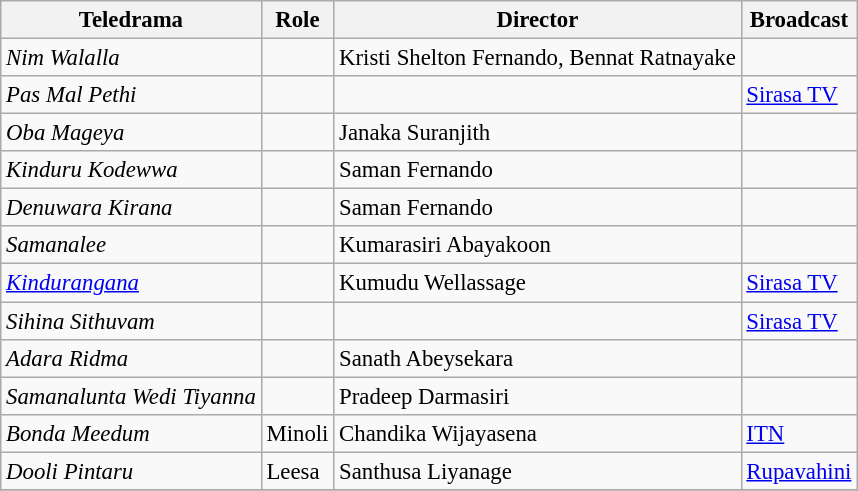<table class="wikitable" style="font-size:95%;">
<tr style="text-align:center;">
<th>Teledrama</th>
<th>Role</th>
<th>Director</th>
<th>Broadcast</th>
</tr>
<tr>
<td><em>Nim Walalla</em></td>
<td></td>
<td>Kristi Shelton Fernando, Bennat Ratnayake</td>
<td></td>
</tr>
<tr>
<td><em>Pas Mal Pethi</em></td>
<td></td>
<td></td>
<td><a href='#'>Sirasa TV</a></td>
</tr>
<tr>
<td><em>Oba Mageya</em></td>
<td></td>
<td>Janaka Suranjith</td>
<td></td>
</tr>
<tr>
<td><em>Kinduru Kodewwa</em></td>
<td></td>
<td>Saman Fernando</td>
<td></td>
</tr>
<tr>
<td><em>Denuwara Kirana</em></td>
<td></td>
<td>Saman Fernando</td>
<td></td>
</tr>
<tr>
<td><em>Samanalee</em></td>
<td></td>
<td>Kumarasiri Abayakoon</td>
<td></td>
</tr>
<tr>
<td><em><a href='#'>Kindurangana</a></em></td>
<td></td>
<td>Kumudu Wellassage</td>
<td><a href='#'>Sirasa TV</a></td>
</tr>
<tr>
<td><em>Sihina Sithuvam</em></td>
<td></td>
<td></td>
<td><a href='#'>Sirasa TV</a></td>
</tr>
<tr>
<td><em>Adara Ridma</em></td>
<td></td>
<td>Sanath Abeysekara</td>
<td></td>
</tr>
<tr>
<td><em>Samanalunta Wedi Tiyanna</em></td>
<td></td>
<td>Pradeep Darmasiri</td>
<td></td>
</tr>
<tr>
<td><em>Bonda Meedum</em></td>
<td>Minoli</td>
<td>Chandika Wijayasena</td>
<td><a href='#'>ITN</a></td>
</tr>
<tr>
<td><em>Dooli Pintaru</em></td>
<td>Leesa</td>
<td>Santhusa Liyanage</td>
<td><a href='#'>Rupavahini</a></td>
</tr>
<tr>
</tr>
</table>
